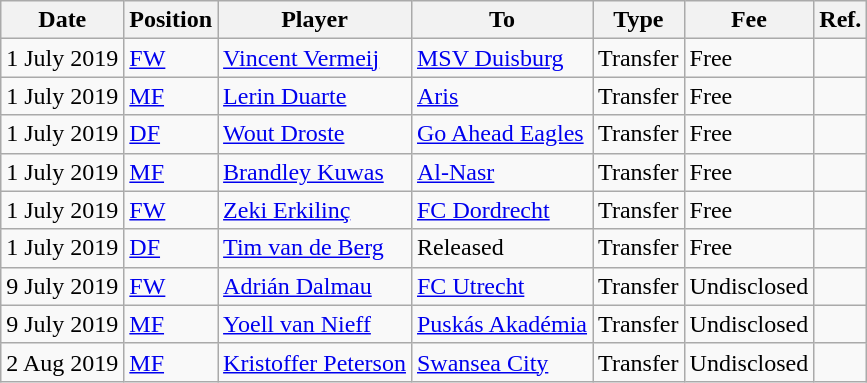<table class="wikitable">
<tr>
<th>Date</th>
<th>Position</th>
<th>Player</th>
<th>To</th>
<th><abbr>Type</abbr></th>
<th>Fee</th>
<th><abbr>Ref.</abbr></th>
</tr>
<tr>
<td>1 July 2019</td>
<td><a href='#'>FW</a></td>
<td> <a href='#'>Vincent Vermeij</a></td>
<td> <a href='#'>MSV Duisburg</a></td>
<td>Transfer</td>
<td>Free</td>
<td></td>
</tr>
<tr>
<td>1 July 2019</td>
<td><a href='#'>MF</a></td>
<td> <a href='#'>Lerin Duarte</a></td>
<td> <a href='#'>Aris</a></td>
<td>Transfer</td>
<td>Free</td>
<td></td>
</tr>
<tr>
<td>1 July 2019</td>
<td><a href='#'>DF</a></td>
<td> <a href='#'>Wout Droste</a></td>
<td> <a href='#'>Go Ahead Eagles</a></td>
<td>Transfer</td>
<td>Free</td>
<td></td>
</tr>
<tr>
<td>1 July 2019</td>
<td><a href='#'>MF</a></td>
<td> <a href='#'>Brandley Kuwas</a></td>
<td> <a href='#'>Al-Nasr</a></td>
<td>Transfer</td>
<td>Free</td>
<td></td>
</tr>
<tr>
<td>1 July 2019</td>
<td><a href='#'>FW</a></td>
<td> <a href='#'>Zeki Erkilinç</a></td>
<td> <a href='#'>FC Dordrecht</a></td>
<td>Transfer</td>
<td>Free</td>
<td></td>
</tr>
<tr>
<td>1 July 2019</td>
<td><a href='#'>DF</a></td>
<td> <a href='#'>Tim van de Berg</a></td>
<td>Released</td>
<td>Transfer</td>
<td>Free</td>
<td></td>
</tr>
<tr>
<td>9 July 2019</td>
<td><a href='#'>FW</a></td>
<td> <a href='#'>Adrián Dalmau</a></td>
<td> <a href='#'>FC Utrecht</a></td>
<td>Transfer</td>
<td>Undisclosed</td>
<td></td>
</tr>
<tr>
<td>9 July 2019</td>
<td><a href='#'>MF</a></td>
<td> <a href='#'>Yoell van Nieff</a></td>
<td> <a href='#'>Puskás Akadémia</a></td>
<td>Transfer</td>
<td>Undisclosed</td>
<td></td>
</tr>
<tr>
<td>2 Aug 2019</td>
<td><a href='#'>MF</a></td>
<td> <a href='#'>Kristoffer Peterson</a></td>
<td> <a href='#'>Swansea City</a></td>
<td>Transfer</td>
<td>Undisclosed</td>
<td></td>
</tr>
</table>
